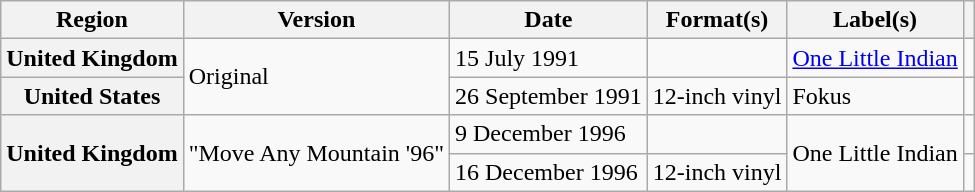<table class="wikitable plainrowheaders">
<tr>
<th scope="col">Region</th>
<th scope="col">Version</th>
<th scope="col">Date</th>
<th scope="col">Format(s)</th>
<th scope="col">Label(s)</th>
<th scope="col"></th>
</tr>
<tr>
<th scope="row">United Kingdom</th>
<td rowspan="2">Original</td>
<td>15 July 1991</td>
<td></td>
<td><a href='#'>One Little Indian</a></td>
<td></td>
</tr>
<tr>
<th scope="row">United States</th>
<td>26 September 1991</td>
<td>12-inch vinyl</td>
<td>Fokus</td>
<td></td>
</tr>
<tr>
<th scope="row" rowspan="2">United Kingdom</th>
<td rowspan="2">"Move Any Mountain '96"</td>
<td>9 December 1996</td>
<td></td>
<td rowspan="2">One Little Indian</td>
<td></td>
</tr>
<tr>
<td>16 December 1996</td>
<td>12-inch vinyl</td>
<td></td>
</tr>
</table>
